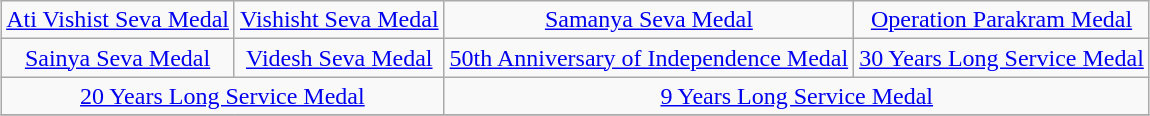<table class="wikitable" style="margin:1em auto; text-align:center;">
<tr>
<td><a href='#'>Ati Vishist Seva Medal</a></td>
<td><a href='#'>Vishisht Seva Medal</a></td>
<td><a href='#'>Samanya Seva Medal</a></td>
<td><a href='#'>Operation Parakram Medal</a></td>
</tr>
<tr>
<td><a href='#'>Sainya Seva Medal</a></td>
<td><a href='#'>Videsh Seva Medal</a></td>
<td><a href='#'>50th Anniversary of Independence Medal</a></td>
<td><a href='#'>30 Years Long Service Medal</a></td>
</tr>
<tr>
<td colspan="2"><a href='#'>20 Years Long Service Medal</a></td>
<td colspan="2"><a href='#'>9 Years Long Service Medal</a></td>
</tr>
<tr>
</tr>
</table>
